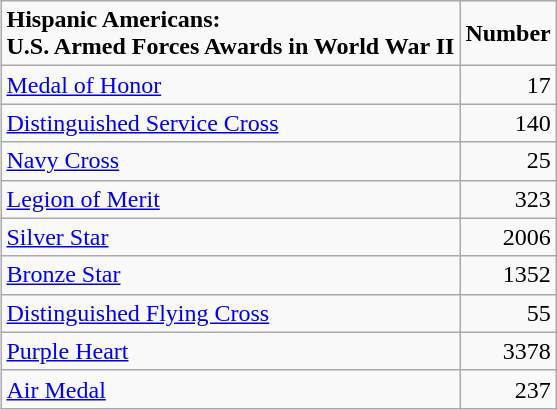<table class="wikitable" style="float:right; clear:center;">
<tr>
<td><strong>Hispanic Americans:<br>U.S. Armed Forces Awards in World War II</strong></td>
<td><strong> Number</strong></td>
</tr>
<tr>
<td> <a href='#'>Medal of Honor</a></td>
<td align=right>17</td>
</tr>
<tr>
<td> <a href='#'>Distinguished Service Cross</a></td>
<td align=right>140</td>
</tr>
<tr>
<td> <a href='#'>Navy Cross</a></td>
<td align=right>25</td>
</tr>
<tr>
<td> <a href='#'>Legion of Merit</a></td>
<td align=right>323</td>
</tr>
<tr>
<td> <a href='#'>Silver Star</a></td>
<td align=right>2006</td>
</tr>
<tr>
<td> <a href='#'>Bronze Star</a></td>
<td align=right>1352</td>
</tr>
<tr>
<td> <a href='#'>Distinguished Flying Cross</a></td>
<td align=right>55</td>
</tr>
<tr>
<td> <a href='#'>Purple Heart</a></td>
<td align=right>3378</td>
</tr>
<tr>
<td> <a href='#'>Air Medal</a></td>
<td align=right>237</td>
</tr>
</table>
